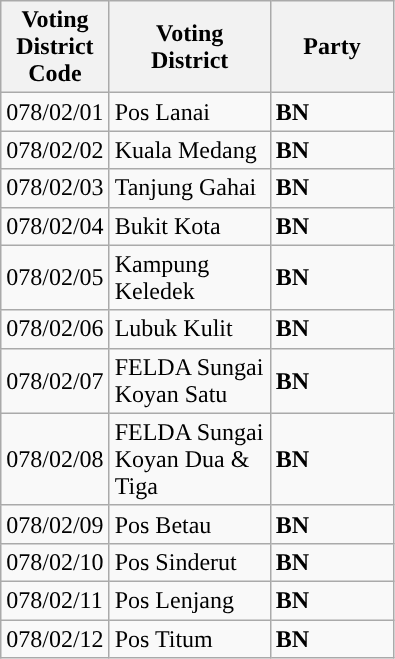<table class ="wikitable sortable">
<tr>
<th style="width:30px;">Voting District Code</th>
<th style="width:100px;">Voting District</th>
<th style="width:75px;">Party</th>
</tr>
<tr>
<td>078/02/01</td>
<td>Pos Lanai</td>
<td><strong>BN</strong></td>
</tr>
<tr>
<td>078/02/02</td>
<td>Kuala Medang</td>
<td><strong>BN</strong></td>
</tr>
<tr>
<td>078/02/03</td>
<td>Tanjung Gahai</td>
<td><strong>BN</strong></td>
</tr>
<tr>
<td>078/02/04</td>
<td>Bukit Kota</td>
<td><strong>BN</strong></td>
</tr>
<tr>
<td>078/02/05</td>
<td>Kampung Keledek</td>
<td><strong>BN</strong></td>
</tr>
<tr>
<td>078/02/06</td>
<td>Lubuk Kulit</td>
<td><strong>BN</strong></td>
</tr>
<tr>
<td>078/02/07</td>
<td>FELDA Sungai Koyan Satu</td>
<td><strong>BN</strong></td>
</tr>
<tr>
<td>078/02/08</td>
<td>FELDA Sungai Koyan Dua & Tiga</td>
<td><strong>BN</strong></td>
</tr>
<tr>
<td>078/02/09</td>
<td>Pos Betau</td>
<td><strong>BN</strong></td>
</tr>
<tr>
<td>078/02/10</td>
<td>Pos Sinderut</td>
<td><strong>BN</strong></td>
</tr>
<tr>
<td>078/02/11</td>
<td>Pos Lenjang</td>
<td><strong>BN</strong></td>
</tr>
<tr>
<td>078/02/12</td>
<td>Pos Titum</td>
<td><strong>BN</strong></td>
</tr>
</table>
